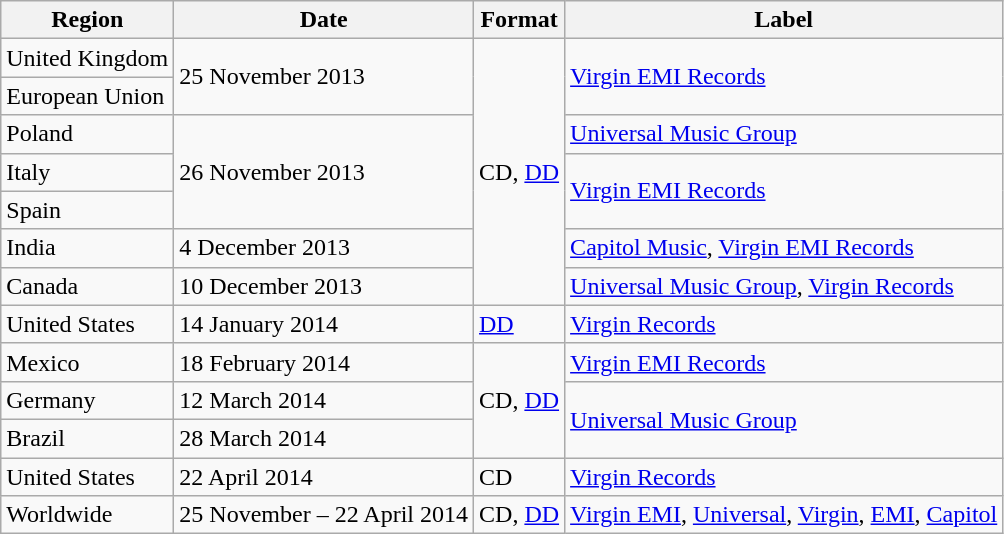<table class=wikitable>
<tr>
<th>Region</th>
<th>Date</th>
<th>Format</th>
<th>Label</th>
</tr>
<tr>
<td>United Kingdom</td>
<td rowspan="2">25 November 2013</td>
<td rowspan="7">CD, <a href='#'>DD</a></td>
<td rowspan="2"><a href='#'>Virgin EMI Records</a></td>
</tr>
<tr>
<td>European Union</td>
</tr>
<tr>
<td>Poland</td>
<td rowspan="3">26 November 2013</td>
<td><a href='#'>Universal Music Group</a></td>
</tr>
<tr>
<td>Italy</td>
<td rowspan="2"><a href='#'>Virgin EMI Records</a></td>
</tr>
<tr>
<td>Spain</td>
</tr>
<tr>
<td>India</td>
<td>4 December 2013</td>
<td><a href='#'>Capitol Music</a>, <a href='#'>Virgin EMI Records</a></td>
</tr>
<tr>
<td>Canada</td>
<td>10 December 2013</td>
<td><a href='#'>Universal Music Group</a>, <a href='#'>Virgin Records</a></td>
</tr>
<tr>
<td>United States</td>
<td>14 January 2014</td>
<td><a href='#'>DD</a></td>
<td><a href='#'>Virgin Records</a></td>
</tr>
<tr>
<td>Mexico</td>
<td>18 February 2014</td>
<td rowspan="3">CD, <a href='#'>DD</a></td>
<td><a href='#'>Virgin EMI Records</a></td>
</tr>
<tr>
<td>Germany</td>
<td>12 March 2014</td>
<td rowspan="2"><a href='#'>Universal Music Group</a></td>
</tr>
<tr>
<td>Brazil</td>
<td>28 March 2014</td>
</tr>
<tr>
<td>United States</td>
<td>22 April 2014</td>
<td>CD</td>
<td><a href='#'>Virgin Records</a></td>
</tr>
<tr>
<td>Worldwide</td>
<td>25 November – 22 April 2014</td>
<td>CD, <a href='#'>DD</a></td>
<td><a href='#'>Virgin EMI</a>, <a href='#'>Universal</a>, <a href='#'>Virgin</a>, <a href='#'>EMI</a>, <a href='#'>Capitol</a></td>
</tr>
</table>
